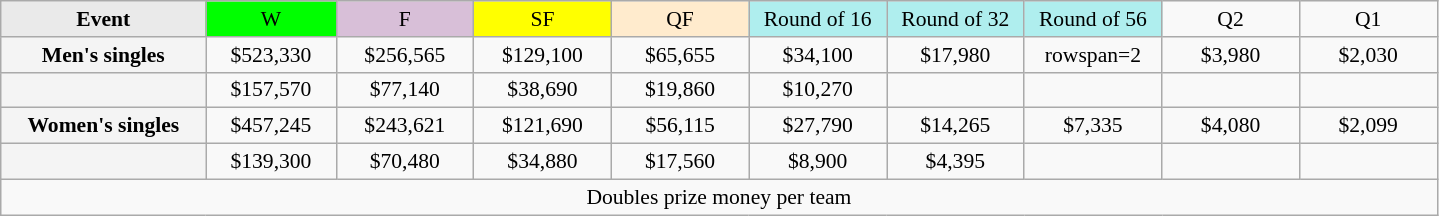<table class=wikitable style=font-size:90%;text-align:center>
<tr>
<td style="width:130px; background:#eaeaea;"><strong>Event</strong></td>
<td style="width:80px; background:lime;">W</td>
<td style="width:85px; background:thistle;">F</td>
<td style="width:85px; background:#ff0;">SF</td>
<td style="width:85px; background:#ffebcd;">QF</td>
<td style="width:85px; background:#afeeee;">Round of 16</td>
<td style="width:85px; background:#afeeee;">Round of 32</td>
<td style="width:85px; background:#afeeee;">Round of 56</td>
<td style="width:85px;">Q2</td>
<td style="width:85px;">Q1</td>
</tr>
<tr>
<td style="background:#f4f4f4;"><strong>Men's singles</strong></td>
<td>$523,330</td>
<td>$256,565</td>
<td>$129,100</td>
<td>$65,655</td>
<td>$34,100</td>
<td>$17,980</td>
<td>rowspan=2 </td>
<td>$3,980</td>
<td>$2,030</td>
</tr>
<tr>
<td style="background:#f4f4f4;"><strong></strong></td>
<td>$157,570</td>
<td>$77,140</td>
<td>$38,690</td>
<td>$19,860</td>
<td>$10,270</td>
<td></td>
<td></td>
<td></td>
</tr>
<tr>
<td style="background:#f4f4f4;"><strong>Women's singles</strong></td>
<td>$457,245</td>
<td>$243,621</td>
<td>$121,690</td>
<td>$56,115</td>
<td>$27,790</td>
<td>$14,265</td>
<td>$7,335</td>
<td>$4,080</td>
<td>$2,099</td>
</tr>
<tr>
<td style="background:#f4f4f4;"><strong></strong></td>
<td>$139,300</td>
<td>$70,480</td>
<td>$34,880</td>
<td>$17,560</td>
<td>$8,900</td>
<td>$4,395</td>
<td></td>
<td></td>
<td></td>
</tr>
<tr>
<td colspan=10>Doubles prize money per team</td>
</tr>
</table>
